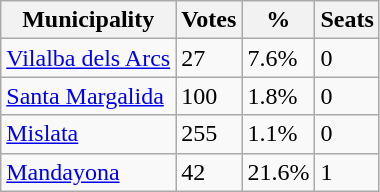<table class="wikitable">
<tr>
<th>Municipality</th>
<th>Votes</th>
<th>%</th>
<th>Seats</th>
</tr>
<tr>
<td><a href='#'>Vilalba dels Arcs</a></td>
<td>27</td>
<td>7.6%</td>
<td>0</td>
</tr>
<tr>
<td><a href='#'>Santa Margalida</a></td>
<td>100</td>
<td>1.8%</td>
<td>0</td>
</tr>
<tr>
<td><a href='#'>Mislata</a></td>
<td>255</td>
<td>1.1%</td>
<td>0</td>
</tr>
<tr>
<td><a href='#'>Mandayona</a></td>
<td>42</td>
<td>21.6%</td>
<td>1</td>
</tr>
</table>
